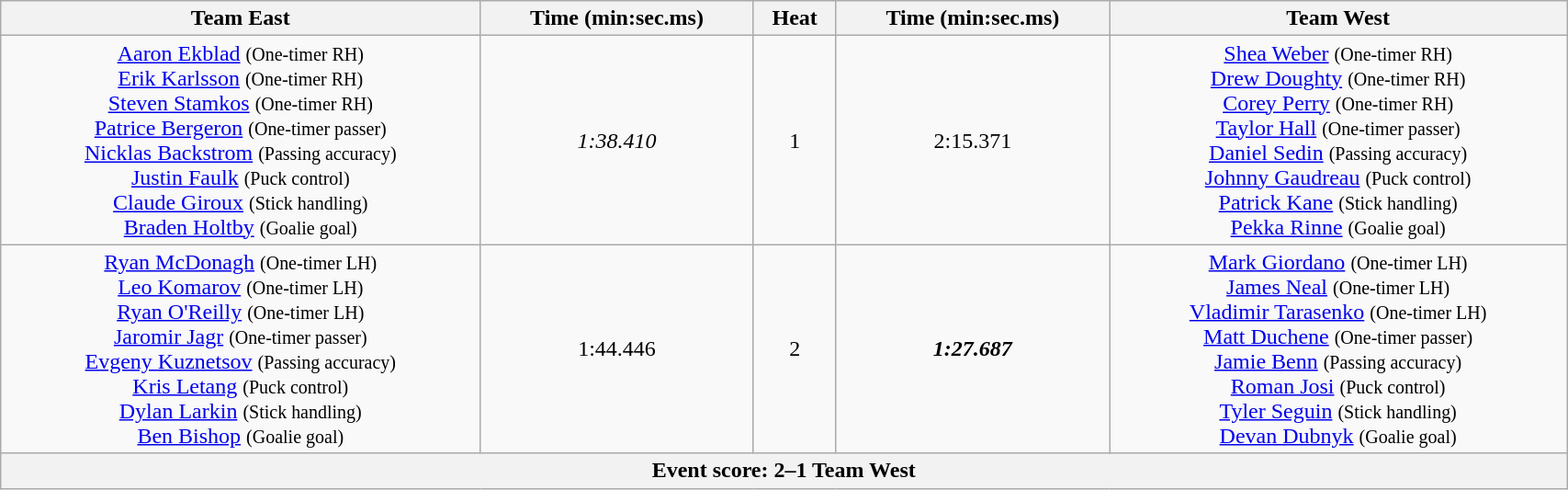<table width="90%" class="wikitable">
<tr align="center">
<th>Team East</th>
<th>Time (min:sec.ms)</th>
<th>Heat</th>
<th>Time (min:sec.ms)</th>
<th>Team West</th>
</tr>
<tr align="center">
<td><a href='#'>Aaron Ekblad</a> <small>(One-timer RH)</small><br><a href='#'>Erik Karlsson</a> <small>(One-timer RH)</small><br><a href='#'>Steven Stamkos</a> <small>(One-timer RH)</small><br><a href='#'>Patrice Bergeron</a> <small>(One-timer passer)</small><br><a href='#'>Nicklas Backstrom</a> <small>(Passing accuracy)</small><br><a href='#'>Justin Faulk</a> <small>(Puck control)</small><br><a href='#'>Claude Giroux</a> <small>(Stick handling)</small><br><a href='#'>Braden Holtby</a> <small>(Goalie goal)</small></td>
<td><em>1:38.410</em></td>
<td>1</td>
<td>2:15.371</td>
<td><a href='#'>Shea Weber</a> <small>(One-timer RH)</small><br><a href='#'>Drew Doughty</a> <small>(One-timer RH)</small><br><a href='#'>Corey Perry</a> <small>(One-timer RH)</small><br><a href='#'>Taylor Hall</a> <small>(One-timer passer)</small><br><a href='#'>Daniel Sedin</a> <small>(Passing accuracy)</small><br><a href='#'>Johnny Gaudreau</a> <small>(Puck control)</small><br><a href='#'>Patrick Kane</a> <small>(Stick handling)</small><br><a href='#'>Pekka Rinne</a> <small>(Goalie goal)</small></td>
</tr>
<tr align="center">
<td><a href='#'>Ryan McDonagh</a> <small>(One-timer LH)</small><br><a href='#'>Leo Komarov</a> <small>(One-timer LH)</small><br><a href='#'>Ryan O'Reilly</a> <small>(One-timer LH)</small><br><a href='#'>Jaromir Jagr</a> <small>(One-timer passer)</small><br><a href='#'>Evgeny Kuznetsov</a> <small>(Passing accuracy)</small><br><a href='#'>Kris Letang</a> <small>(Puck control)</small><br><a href='#'>Dylan Larkin</a> <small>(Stick handling)</small><br><a href='#'>Ben Bishop</a> <small>(Goalie goal)</small></td>
<td>1:44.446</td>
<td>2</td>
<td><strong><em>1:27.687</em></strong></td>
<td><a href='#'>Mark Giordano</a> <small>(One-timer LH)</small><br><a href='#'>James Neal</a> <small>(One-timer LH)</small><br><a href='#'>Vladimir Tarasenko</a> <small>(One-timer LH)</small><br><a href='#'>Matt Duchene</a> <small>(One-timer passer)</small><br><a href='#'>Jamie Benn</a> <small>(Passing accuracy)</small><br><a href='#'>Roman Josi</a> <small>(Puck control)</small><br><a href='#'>Tyler Seguin</a> <small>(Stick handling)</small><br><a href='#'>Devan Dubnyk</a> <small>(Goalie goal)</small></td>
</tr>
<tr align="center">
<th colspan="5">Event score: 2–1 Team West</th>
</tr>
</table>
